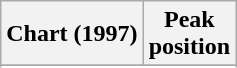<table class="wikitable plainrowheaders sortable" style="text-align:center;">
<tr>
<th scope="col">Chart (1997)</th>
<th scope="col">Peak<br>position</th>
</tr>
<tr>
</tr>
<tr>
</tr>
</table>
